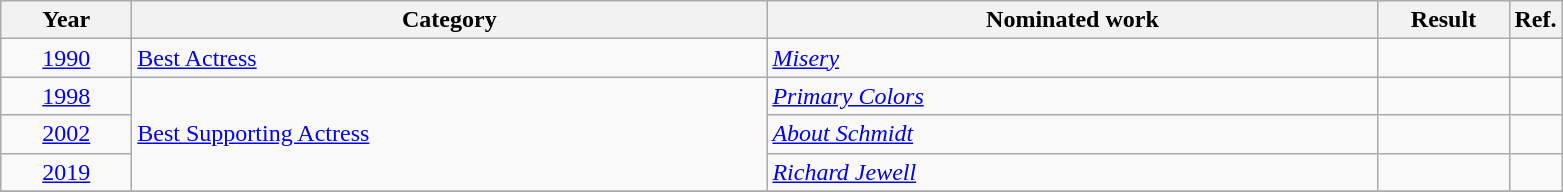<table class=wikitable>
<tr>
<th scope="col" style="width:5em;">Year</th>
<th scope="col" style="width:26em;">Category</th>
<th scope="col" style="width:25em;">Nominated work</th>
<th scope="col" style="width:5em;">Result</th>
<th>Ref.</th>
</tr>
<tr>
<td style="text-align:center;"><a href='#'>1990</a></td>
<td><a href='#'>Best Actress</a></td>
<td><em><a href='#'>Misery</a></em></td>
<td></td>
<td style="text-align:center;"></td>
</tr>
<tr>
<td style="text-align:center;"><a href='#'>1998</a></td>
<td rowspan=3><a href='#'>Best Supporting Actress</a></td>
<td><em><a href='#'>Primary Colors</a></em></td>
<td></td>
<td style="text-align:center;"></td>
</tr>
<tr>
<td style="text-align:center;"><a href='#'>2002</a></td>
<td><em><a href='#'>About Schmidt</a></em></td>
<td></td>
<td style="text-align:center;"></td>
</tr>
<tr>
<td style="text-align:center;"><a href='#'>2019</a></td>
<td><em><a href='#'>Richard Jewell</a></em></td>
<td></td>
<td style="text-align:center;"></td>
</tr>
<tr>
</tr>
</table>
